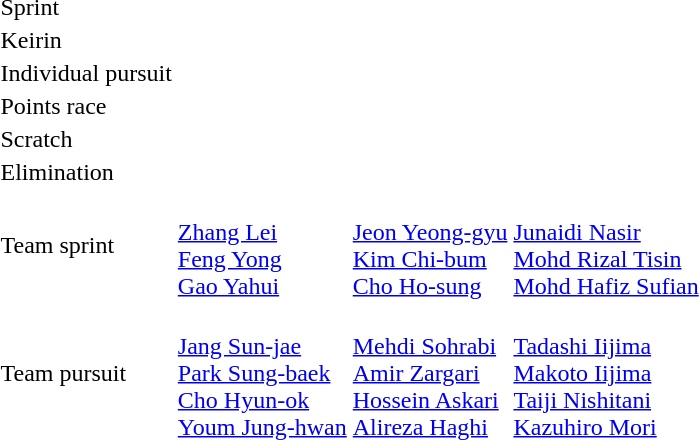<table>
<tr>
<td>Sprint</td>
<td></td>
<td></td>
<td></td>
</tr>
<tr>
<td>Keirin</td>
<td></td>
<td></td>
<td></td>
</tr>
<tr>
<td>Individual pursuit</td>
<td></td>
<td></td>
<td></td>
</tr>
<tr>
<td>Points race</td>
<td></td>
<td></td>
<td></td>
</tr>
<tr>
<td>Scratch</td>
<td></td>
<td></td>
<td></td>
</tr>
<tr>
<td>Elimination</td>
<td></td>
<td></td>
<td></td>
</tr>
<tr>
<td>Team sprint</td>
<td><br><a href='#'>Zhang Lei</a><br><a href='#'>Feng Yong</a><br><a href='#'>Gao Yahui</a></td>
<td><br><a href='#'>Jeon Yeong-gyu</a><br><a href='#'>Kim Chi-bum</a><br><a href='#'>Cho Ho-sung</a></td>
<td><br><a href='#'>Junaidi Nasir</a><br><a href='#'>Mohd Rizal Tisin</a><br><a href='#'>Mohd Hafiz Sufian</a></td>
</tr>
<tr>
<td>Team pursuit</td>
<td><br><a href='#'>Jang Sun-jae</a><br><a href='#'>Park Sung-baek</a><br><a href='#'>Cho Hyun-ok</a><br><a href='#'>Youm Jung-hwan</a></td>
<td><br><a href='#'>Mehdi Sohrabi</a><br><a href='#'>Amir Zargari</a><br><a href='#'>Hossein Askari</a><br><a href='#'>Alireza Haghi</a></td>
<td><br><a href='#'>Tadashi Iijima</a><br><a href='#'>Makoto Iijima</a><br><a href='#'>Taiji Nishitani</a><br><a href='#'>Kazuhiro Mori</a></td>
</tr>
</table>
